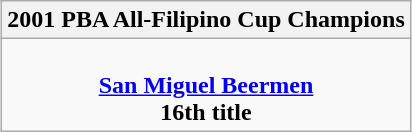<table class=wikitable style="text-align:center; margin:auto">
<tr>
<th>2001 PBA All-Filipino Cup Champions</th>
</tr>
<tr>
<td><br> <strong><a href='#'>San Miguel Beermen</a></strong> <br> <strong>16th title</strong></td>
</tr>
</table>
